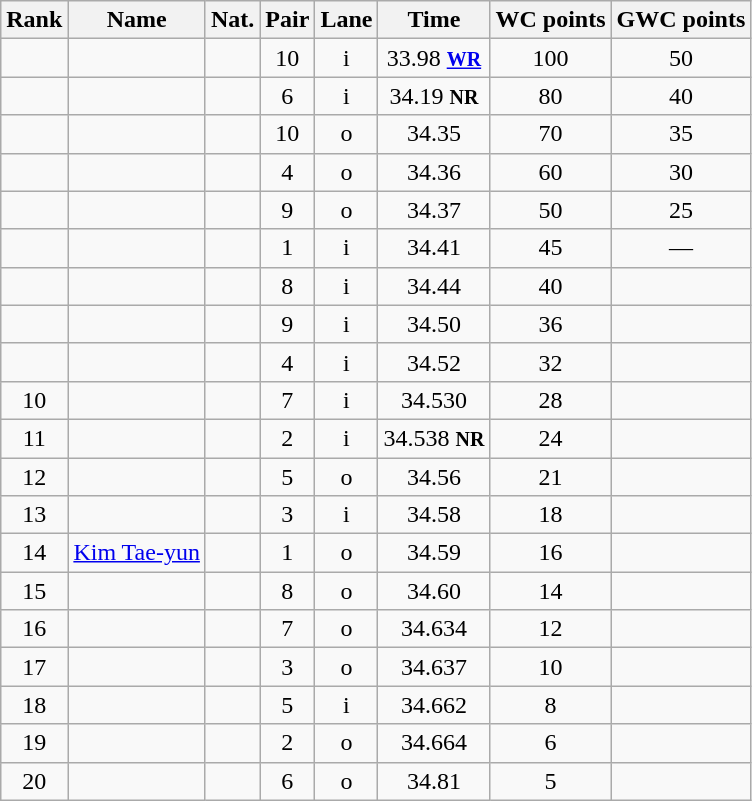<table class="wikitable sortable" style="text-align:center">
<tr>
<th>Rank</th>
<th>Name</th>
<th>Nat.</th>
<th>Pair</th>
<th>Lane</th>
<th>Time</th>
<th>WC points</th>
<th>GWC points</th>
</tr>
<tr>
<td></td>
<td align=left></td>
<td></td>
<td>10</td>
<td>i</td>
<td>33.98 <small><strong><a href='#'>WR</a></strong></small></td>
<td>100</td>
<td>50</td>
</tr>
<tr>
<td></td>
<td align=left></td>
<td></td>
<td>6</td>
<td>i</td>
<td>34.19 <small><strong>NR</strong> </small></td>
<td>80</td>
<td>40</td>
</tr>
<tr>
<td></td>
<td align=left></td>
<td></td>
<td>10</td>
<td>o</td>
<td>34.35</td>
<td>70</td>
<td>35</td>
</tr>
<tr>
<td></td>
<td align=left></td>
<td></td>
<td>4</td>
<td>o</td>
<td>34.36</td>
<td>60</td>
<td>30</td>
</tr>
<tr>
<td></td>
<td align=left></td>
<td></td>
<td>9</td>
<td>o</td>
<td>34.37</td>
<td>50</td>
<td>25</td>
</tr>
<tr>
<td></td>
<td align=left></td>
<td></td>
<td>1</td>
<td>i</td>
<td>34.41</td>
<td>45</td>
<td>—</td>
</tr>
<tr>
<td></td>
<td align=left></td>
<td></td>
<td>8</td>
<td>i</td>
<td>34.44</td>
<td>40</td>
<td></td>
</tr>
<tr>
<td></td>
<td align=left></td>
<td></td>
<td>9</td>
<td>i</td>
<td>34.50</td>
<td>36</td>
<td></td>
</tr>
<tr>
<td></td>
<td align=left></td>
<td></td>
<td>4</td>
<td>i</td>
<td>34.52</td>
<td>32</td>
<td></td>
</tr>
<tr>
<td>10</td>
<td align=left></td>
<td></td>
<td>7</td>
<td>i</td>
<td>34.530</td>
<td>28</td>
<td></td>
</tr>
<tr>
<td>11</td>
<td align=left></td>
<td></td>
<td>2</td>
<td>i</td>
<td>34.538 <small><strong>NR </strong></small></td>
<td>24</td>
<td></td>
</tr>
<tr>
<td>12</td>
<td align=left></td>
<td></td>
<td>5</td>
<td>o</td>
<td>34.56</td>
<td>21</td>
<td></td>
</tr>
<tr>
<td>13</td>
<td align=left></td>
<td></td>
<td>3</td>
<td>i</td>
<td>34.58</td>
<td>18</td>
<td></td>
</tr>
<tr>
<td>14</td>
<td align=left><a href='#'>Kim Tae-yun</a></td>
<td></td>
<td>1</td>
<td>o</td>
<td>34.59</td>
<td>16</td>
<td></td>
</tr>
<tr>
<td>15</td>
<td align=left></td>
<td></td>
<td>8</td>
<td>o</td>
<td>34.60</td>
<td>14</td>
<td></td>
</tr>
<tr>
<td>16</td>
<td align=left></td>
<td></td>
<td>7</td>
<td>o</td>
<td>34.634</td>
<td>12</td>
<td></td>
</tr>
<tr>
<td>17</td>
<td align=left></td>
<td></td>
<td>3</td>
<td>o</td>
<td>34.637</td>
<td>10</td>
<td></td>
</tr>
<tr>
<td>18</td>
<td align=left></td>
<td></td>
<td>5</td>
<td>i</td>
<td>34.662</td>
<td>8</td>
<td></td>
</tr>
<tr>
<td>19</td>
<td align=left></td>
<td></td>
<td>2</td>
<td>o</td>
<td>34.664</td>
<td>6</td>
<td></td>
</tr>
<tr>
<td>20</td>
<td align=left></td>
<td></td>
<td>6</td>
<td>o</td>
<td>34.81</td>
<td>5</td>
<td></td>
</tr>
</table>
